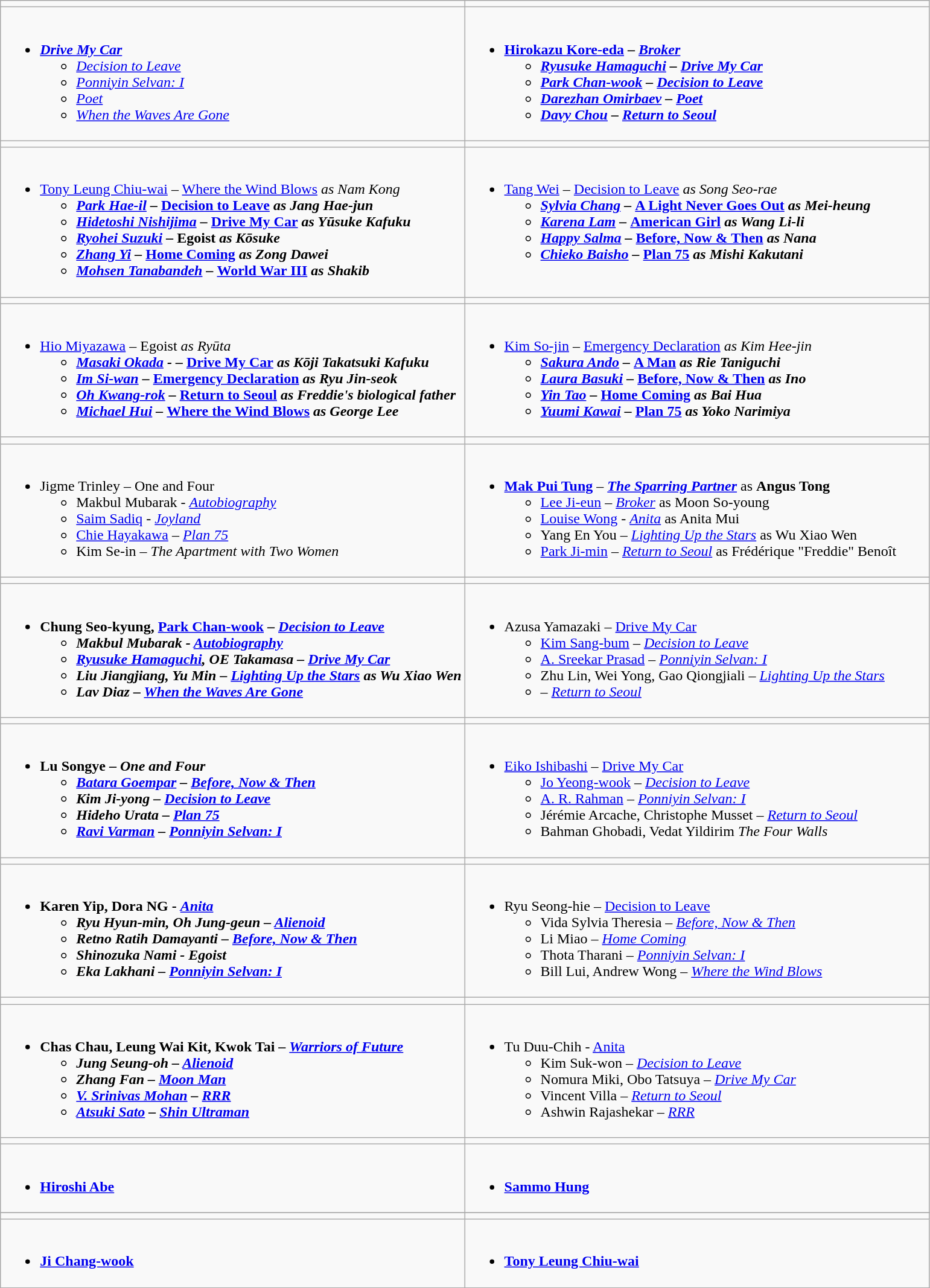<table class="wikitable">
<tr>
<td></td>
<td></td>
</tr>
<tr>
<td valign="top"><br><ul><li><strong><em><a href='#'>Drive My Car</a></em></strong> <ul><li><em><a href='#'>Decision to Leave</a></em></li><li><em><a href='#'>Ponniyin Selvan: I</a></em> </li><li><em><a href='#'>Poet</a></em> </li><li><em><a href='#'>When the Waves Are Gone</a></em> </li></ul></li></ul></td>
<td valign="top"><br><ul><li><strong><a href='#'>Hirokazu Kore-eda</a> – <em><a href='#'>Broker</a><strong><em> <ul><li><a href='#'>Ryusuke Hamaguchi</a> – </em><a href='#'>Drive My Car</a><em> </li><li><a href='#'>Park Chan-wook</a> – </em><a href='#'>Decision to Leave</a><em> </li><li><a href='#'>Darezhan Omirbaev</a> – </em><a href='#'>Poet</a><em> </li><li><a href='#'>Davy Chou</a> – </em><a href='#'>Return to Seoul</a><em> </li></ul></li></ul></td>
</tr>
<tr>
<td></td>
<td></td>
</tr>
<tr>
<td valign="top"><br><ul><li></strong><a href='#'>Tony Leung Chiu-wai</a> – </em><a href='#'>Where the Wind Blows</a><em> as Nam Kong<strong> <ul><li><a href='#'>Park Hae-il</a> – </em><a href='#'>Decision to Leave</a><em> as Jang Hae-jun </li><li><a href='#'>Hidetoshi Nishijima</a> – </em><a href='#'>Drive My Car</a><em> as Yūsuke Kafuku </li><li><a href='#'>Ryohei Suzuki</a> – </em>Egoist<em> as Kōsuke </li><li><a href='#'>Zhang Yi</a> – </em><a href='#'>Home Coming</a><em> as Zong Dawei </li><li><a href='#'>Mohsen Tanabandeh</a> – </em><a href='#'>World War III</a><em> as Shakib </li></ul></li></ul></td>
<td valign="top"><br><ul><li></strong><a href='#'>Tang Wei</a> – </em><a href='#'>Decision to Leave</a><em> as Song Seo-rae<strong> <ul><li><a href='#'>Sylvia Chang</a> – </em><a href='#'>A Light Never Goes Out</a><em> as Mei-heung </li><li><a href='#'>Karena Lam</a> – </em><a href='#'>American Girl</a><em> as Wang Li-li </li><li><a href='#'>Happy Salma</a> – </em><a href='#'>Before, Now & Then</a><em> as Nana </li><li><a href='#'>Chieko Baisho</a> – </em><a href='#'>Plan 75</a><em> as Mishi Kakutani </li></ul></li></ul></td>
</tr>
<tr>
<td style="vertical-align:top; width:50%;"></td>
<td style="vertical-align:top; width:50%;"></td>
</tr>
<tr>
<td valign="top"><br><ul><li></strong><a href='#'>Hio Miyazawa</a> – </em>Egoist<em> as Ryūta<strong> <ul><li><a href='#'>Masaki Okada</a> - – </em><a href='#'>Drive My Car</a><em> as Kōji Takatsuki Kafuku </li><li><a href='#'>Im Si-wan</a> – </em><a href='#'>Emergency Declaration</a><em> as Ryu Jin-seok </li><li><a href='#'>Oh Kwang-rok</a> – </em><a href='#'>Return to Seoul</a><em> as Freddie's biological father </li><li><a href='#'>Michael Hui</a> – </em><a href='#'>Where the Wind Blows</a><em> as George Lee </li></ul></li></ul></td>
<td valign="top"><br><ul><li></strong><a href='#'>Kim So-jin</a> – </em><a href='#'>Emergency Declaration</a><em> as Kim Hee-jin<strong> <ul><li><a href='#'>Sakura Ando</a> – </em><a href='#'>A Man</a><em> as Rie Taniguchi </li><li><a href='#'>Laura Basuki</a> – </em><a href='#'>Before, Now & Then</a><em> as Ino </li><li><a href='#'>Yin Tao</a> – </em><a href='#'>Home Coming</a><em> as Bai Hua </li><li><a href='#'>Yuumi Kawai</a> – </em><a href='#'>Plan 75</a><em> as Yoko Narimiya </li></ul></li></ul></td>
</tr>
<tr>
<td style="vertical-align:top; width:50%;"></td>
<td style="vertical-align:top; width:50%;"></td>
</tr>
<tr>
<td valign="top"><br><ul><li></strong>Jigme Trinley – </em>One and Four</em></strong> <ul><li>Makbul Mubarak - <em><a href='#'>Autobiography</a></em> </li><li><a href='#'>Saim Sadiq</a> - <em><a href='#'>Joyland</a></em> </li><li><a href='#'>Chie Hayakawa</a> – <em><a href='#'>Plan 75</a></em> </li><li>Kim Se-in – <em>The Apartment with Two Women</em> </li></ul></li></ul></td>
<td valign="top"><br><ul><li><strong><a href='#'>Mak Pui Tung</a></strong> – <strong><em><a href='#'>The Sparring Partner</a></em></strong> as <strong>Angus Tong</strong> <ul><li><a href='#'>Lee Ji-eun</a> – <em><a href='#'>Broker</a></em> as Moon So-young </li><li><a href='#'>Louise Wong</a> - <em><a href='#'>Anita</a></em> as Anita Mui </li><li>Yang En You – <em><a href='#'>Lighting Up the Stars</a></em> as Wu Xiao Wen </li><li><a href='#'>Park Ji-min</a> – <em><a href='#'>Return to Seoul</a></em> as Frédérique "Freddie" Benoît </li></ul></li></ul></td>
</tr>
<tr>
<td style="vertical-align:top; width:50%;"></td>
<td style="vertical-align:top; width:50%;"></td>
</tr>
<tr>
<td valign="top"><br><ul><li><strong>Chung Seo-kyung, <a href='#'>Park Chan-wook</a> – <em><a href='#'>Decision to Leave</a><strong><em>  <ul><li>Makbul Mubarak - </em><a href='#'>Autobiography</a><em> </li><li><a href='#'>Ryusuke Hamaguchi</a>, OE Takamasa – </em><a href='#'>Drive My Car</a><em> </li><li>Liu Jiangjiang, Yu Min – </em><a href='#'>Lighting Up the Stars</a><em> as Wu Xiao Wen </li><li>Lav Diaz – </em><a href='#'>When the Waves Are Gone</a><em> </li></ul></li></ul></td>
<td valign="top"><br><ul><li></strong>Azusa Yamazaki – </em><a href='#'>Drive My Car</a></em></strong> <ul><li><a href='#'>Kim Sang-bum</a> – <em><a href='#'>Decision to Leave</a></em> </li><li><a href='#'>A. Sreekar Prasad</a> – <em><a href='#'>Ponniyin Selvan: I</a></em> </li><li>Zhu Lin, Wei Yong, Gao Qiongjiali – <em><a href='#'>Lighting Up the Stars</a></em>  </li><li> – <em><a href='#'>Return to Seoul</a></em> </li></ul></li></ul></td>
</tr>
<tr>
<td style="vertical-align:top; width:50%;"></td>
<td style="vertical-align:top; width:50%;"></td>
</tr>
<tr>
<td valign="top"><br><ul><li><strong>Lu Songye – <em>One and Four<strong><em> <ul><li><a href='#'>Batara Goempar</a> – </em><a href='#'>Before, Now & Then</a><em> </li><li>Kim Ji-yong – </em><a href='#'>Decision to Leave</a><em> </li><li>Hideho Urata  – </em><a href='#'>Plan 75</a><em> </li><li><a href='#'>Ravi Varman</a> – </em><a href='#'>Ponniyin Selvan: I</a><em> </li></ul></li></ul></td>
<td valign="top"><br><ul><li></strong><a href='#'>Eiko Ishibashi</a> – </em><a href='#'>Drive My Car</a></em></strong> <ul><li><a href='#'>Jo Yeong-wook</a> – <em><a href='#'>Decision to Leave</a></em> </li><li><a href='#'>A. R. Rahman</a> – <em><a href='#'>Ponniyin Selvan: I</a></em> </li><li>Jérémie Arcache, Christophe Musset – <em><a href='#'>Return to Seoul</a></em> </li><li>Bahman Ghobadi, Vedat Yildirim <em>The Four Walls</em> </li></ul></li></ul></td>
</tr>
<tr>
<td style="vertical-align:top; width:50%;"></td>
<td style="vertical-align:top; width:50%;"></td>
</tr>
<tr>
<td valign="top"><br><ul><li><strong>Karen Yip, Dora NG - <em><a href='#'>Anita</a><strong><em> <ul><li>Ryu Hyun-min, Oh Jung-geun – </em><a href='#'>Alienoid</a><em> </li><li>Retno Ratih Damayanti – </em><a href='#'>Before, Now & Then</a><em> </li><li>Shinozuka Nami - </em>Egoist<em> </li><li>Eka Lakhani – </em><a href='#'>Ponniyin Selvan: I</a><em> </li></ul></li></ul></td>
<td valign="top"><br><ul><li></strong>Ryu Seong-hie – </em><a href='#'>Decision to Leave</a></em></strong> <ul><li>Vida Sylvia Theresia – <em><a href='#'>Before, Now & Then</a></em> </li><li>Li Miao – <em><a href='#'>Home Coming</a></em> </li><li>Thota Tharani – <em><a href='#'>Ponniyin Selvan: I</a></em> </li><li>Bill Lui, Andrew Wong – <em><a href='#'>Where the Wind Blows</a></em> </li></ul></li></ul></td>
</tr>
<tr>
<td style="vertical-align:top; width:50%;"></td>
<td style="vertical-align:top; width:50%;"></td>
</tr>
<tr>
<td valign="top"><br><ul><li><strong>Chas Chau, Leung Wai Kit, Kwok Tai – <em><a href='#'>Warriors of Future</a><strong><em> <ul><li>Jung Seung-oh – </em><a href='#'>Alienoid</a><em> </li><li>Zhang Fan – </em><a href='#'>Moon Man</a><em> </li><li><a href='#'>V. Srinivas Mohan</a> – </em><a href='#'>RRR</a><em> </li><li><a href='#'>Atsuki Sato</a> – </em><a href='#'>Shin Ultraman</a><em> </li></ul></li></ul></td>
<td valign="top"><br><ul><li></strong>Tu Duu-Chih - </em><a href='#'>Anita</a></em></strong> <ul><li>Kim Suk-won – <em><a href='#'>Decision to Leave</a></em> </li><li>Nomura Miki, Obo Tatsuya – <em><a href='#'>Drive My Car</a></em> </li><li>Vincent Villa – <em><a href='#'>Return to Seoul</a></em> </li><li>Ashwin Rajashekar – <em><a href='#'>RRR</a></em> </li></ul></li></ul></td>
</tr>
<tr>
<td style="vertical-align:top; width:50%;"></td>
<td style="vertical-align:top; width:50%;"></td>
</tr>
<tr>
<td valign="top"><br><ul><li><strong><a href='#'>Hiroshi Abe</a></strong> </li></ul></td>
<td valign="top"><br><ul><li><strong><a href='#'>Sammo Hung</a></strong> </li></ul></td>
</tr>
<tr>
</tr>
<tr>
<td style="vertical-align:top; width:50%;"></td>
<td style="vertical-align:top; width:50%;"></td>
</tr>
<tr>
<td valign="top"><br><ul><li><strong><a href='#'>Ji Chang-wook</a></strong> </li></ul></td>
<td valign="top"><br><ul><li><strong><a href='#'>Tony Leung Chiu-wai</a></strong></li></ul></td>
</tr>
<tr>
</tr>
</table>
